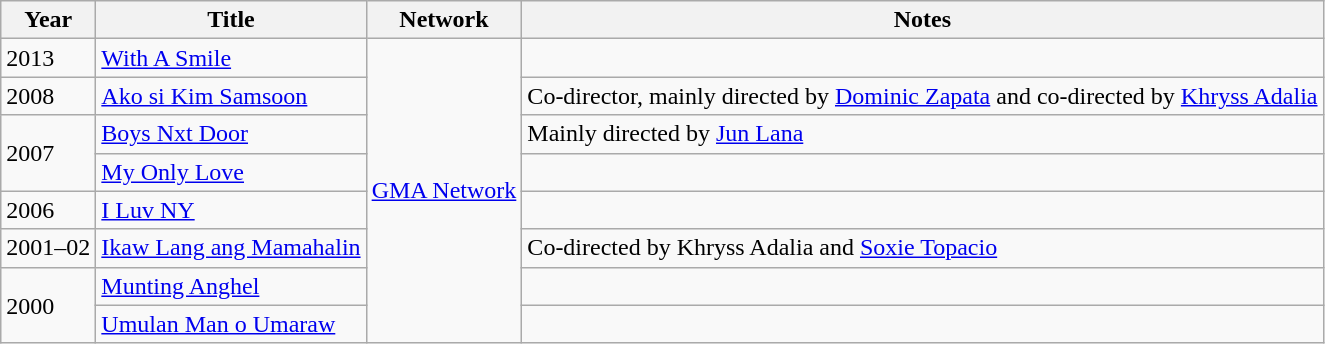<table class="wikitable">
<tr>
<th>Year</th>
<th>Title</th>
<th>Network</th>
<th>Notes</th>
</tr>
<tr>
<td>2013</td>
<td><a href='#'>With A Smile</a></td>
<td rowspan="8"><a href='#'>GMA Network</a></td>
<td></td>
</tr>
<tr>
<td>2008</td>
<td><a href='#'>Ako si Kim Samsoon</a></td>
<td>Co-director, mainly directed by <a href='#'>Dominic Zapata</a> and co-directed by <a href='#'>Khryss Adalia</a></td>
</tr>
<tr>
<td rowspan="2">2007</td>
<td><a href='#'>Boys Nxt Door</a></td>
<td>Mainly directed by <a href='#'>Jun Lana</a></td>
</tr>
<tr>
<td><a href='#'>My Only Love</a></td>
<td></td>
</tr>
<tr>
<td>2006</td>
<td><a href='#'>I Luv NY</a></td>
<td></td>
</tr>
<tr>
<td>2001–02</td>
<td><a href='#'>Ikaw Lang ang Mamahalin</a></td>
<td>Co-directed by Khryss Adalia and <a href='#'>Soxie Topacio</a></td>
</tr>
<tr>
<td rowspan="2">2000</td>
<td><a href='#'>Munting Anghel</a></td>
<td></td>
</tr>
<tr>
<td><a href='#'>Umulan Man o Umaraw</a></td>
<td></td>
</tr>
</table>
